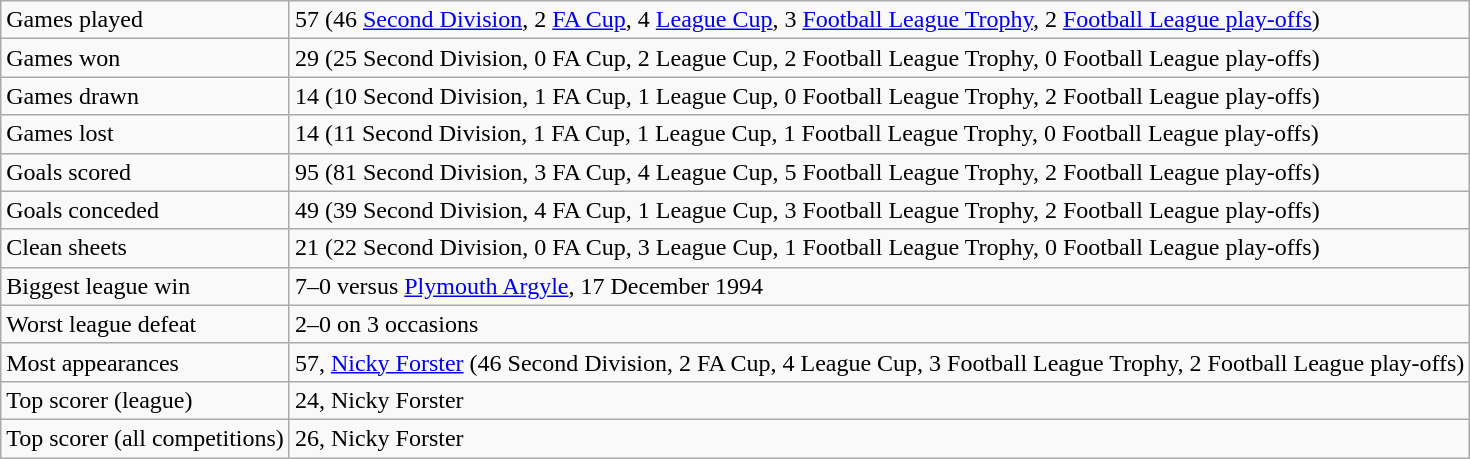<table class="wikitable">
<tr>
<td>Games played</td>
<td>57 (46 <a href='#'>Second Division</a>, 2 <a href='#'>FA Cup</a>, 4 <a href='#'>League Cup</a>, 3 <a href='#'>Football League Trophy</a>, 2 <a href='#'>Football League play-offs</a>)</td>
</tr>
<tr>
<td>Games won</td>
<td>29 (25 Second Division, 0 FA Cup, 2 League Cup, 2 Football League Trophy, 0 Football League play-offs)</td>
</tr>
<tr>
<td>Games drawn</td>
<td>14 (10 Second Division, 1 FA Cup, 1 League Cup, 0 Football League Trophy, 2 Football League play-offs)</td>
</tr>
<tr>
<td>Games lost</td>
<td>14 (11 Second Division, 1 FA Cup, 1 League Cup, 1 Football League Trophy, 0 Football League play-offs)</td>
</tr>
<tr>
<td>Goals scored</td>
<td>95 (81 Second Division, 3 FA Cup, 4 League Cup, 5 Football League Trophy, 2 Football League play-offs)</td>
</tr>
<tr>
<td>Goals conceded</td>
<td>49 (39 Second Division, 4 FA Cup, 1 League Cup, 3 Football League Trophy, 2 Football League play-offs)</td>
</tr>
<tr>
<td>Clean sheets</td>
<td>21 (22 Second Division, 0 FA Cup, 3 League Cup, 1 Football League Trophy, 0 Football League play-offs)</td>
</tr>
<tr>
<td>Biggest league win</td>
<td>7–0 versus <a href='#'>Plymouth Argyle</a>, 17 December 1994</td>
</tr>
<tr>
<td>Worst league defeat</td>
<td>2–0 on 3 occasions</td>
</tr>
<tr>
<td>Most appearances</td>
<td>57, <a href='#'>Nicky Forster</a> (46 Second Division, 2 FA Cup, 4 League Cup, 3 Football League Trophy, 2 Football League play-offs)</td>
</tr>
<tr>
<td>Top scorer (league)</td>
<td>24, Nicky Forster</td>
</tr>
<tr>
<td>Top scorer (all competitions)</td>
<td>26, Nicky Forster</td>
</tr>
</table>
